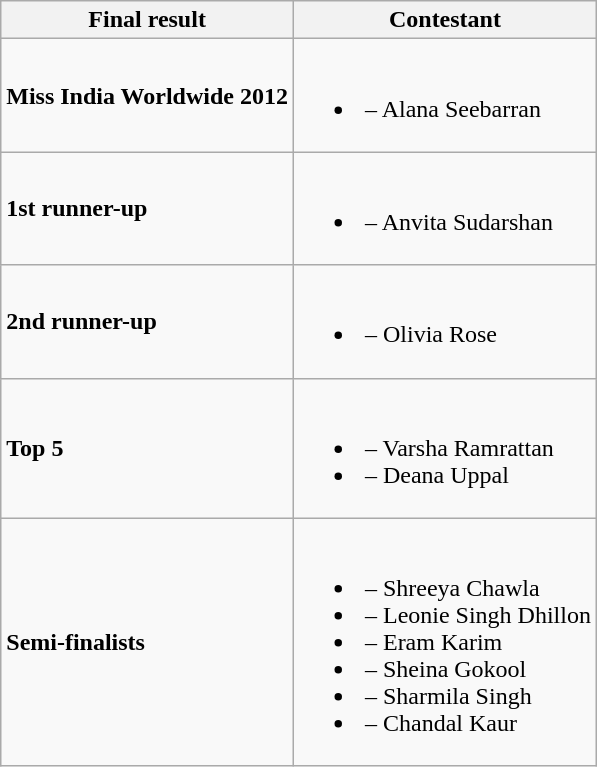<table class="wikitable">
<tr>
<th>Final result</th>
<th>Contestant</th>
</tr>
<tr>
<td><strong>Miss India Worldwide 2012</strong></td>
<td><br><ul><li><strong></strong> – Alana Seebarran</li></ul></td>
</tr>
<tr>
<td><strong>1st runner-up</strong></td>
<td><br><ul><li><strong></strong> – Anvita Sudarshan</li></ul></td>
</tr>
<tr>
<td><strong>2nd runner-up</strong></td>
<td><br><ul><li><strong></strong> – Olivia Rose</li></ul></td>
</tr>
<tr>
<td><strong>Top 5</strong></td>
<td><br><ul><li><strong></strong> – Varsha Ramrattan</li><li><strong></strong> – Deana Uppal</li></ul></td>
</tr>
<tr>
<td><strong>Semi-finalists</strong></td>
<td><br><ul><li><strong></strong> – Shreeya Chawla</li><li><strong></strong> – Leonie Singh Dhillon</li><li><strong></strong> – Eram Karim</li><li><strong></strong> – Sheina Gokool</li><li><strong></strong> – Sharmila Singh</li><li><strong></strong> – Chandal Kaur</li></ul></td>
</tr>
</table>
